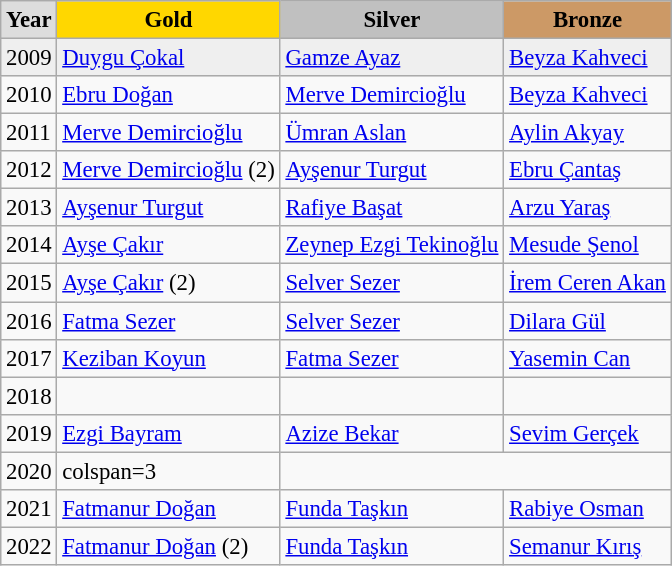<table class="wikitable sortable" style="font-size:95%">
<tr style="text-align:center; background:#e4e4e4; font-weight:bold;">
<td style="background:#ddd; ">Year</td>
<td style="background:gold; ">Gold</td>
<td style="background:silver; ">Silver</td>
<td style="background:#c96; ">Bronze</td>
</tr>
<tr style="background:#efefef;">
<td>2009</td>
<td><a href='#'>Duygu Çokal</a></td>
<td><a href='#'>Gamze Ayaz</a></td>
<td><a href='#'>Beyza Kahveci</a></td>
</tr>
<tr>
<td>2010</td>
<td><a href='#'>Ebru Doğan</a></td>
<td><a href='#'>Merve Demircioğlu</a></td>
<td><a href='#'>Beyza Kahveci</a></td>
</tr>
<tr>
<td>2011</td>
<td><a href='#'>Merve Demircioğlu</a></td>
<td><a href='#'>Ümran Aslan</a></td>
<td><a href='#'>Aylin Akyay</a></td>
</tr>
<tr>
<td>2012</td>
<td><a href='#'>Merve Demircioğlu</a> (2)</td>
<td><a href='#'>Ayşenur Turgut</a></td>
<td><a href='#'>Ebru Çantaş</a></td>
</tr>
<tr>
<td>2013</td>
<td><a href='#'>Ayşenur Turgut</a></td>
<td><a href='#'>Rafiye Başat</a></td>
<td><a href='#'>Arzu Yaraş</a></td>
</tr>
<tr>
<td>2014</td>
<td><a href='#'>Ayşe Çakır</a></td>
<td><a href='#'>Zeynep Ezgi Tekinoğlu</a></td>
<td><a href='#'>Mesude Şenol</a></td>
</tr>
<tr>
<td>2015</td>
<td><a href='#'>Ayşe Çakır</a> (2)</td>
<td><a href='#'>Selver Sezer</a></td>
<td><a href='#'>İrem Ceren Akan</a></td>
</tr>
<tr>
<td>2016</td>
<td><a href='#'>Fatma Sezer</a></td>
<td><a href='#'>Selver Sezer</a></td>
<td><a href='#'>Dilara Gül</a></td>
</tr>
<tr>
<td>2017</td>
<td><a href='#'>Keziban Koyun</a></td>
<td><a href='#'>Fatma Sezer</a></td>
<td><a href='#'>Yasemin Can</a></td>
</tr>
<tr>
<td>2018</td>
<td></td>
<td></td>
<td></td>
</tr>
<tr>
<td>2019</td>
<td><a href='#'>Ezgi Bayram</a></td>
<td><a href='#'>Azize Bekar</a></td>
<td><a href='#'>Sevim Gerçek</a></td>
</tr>
<tr>
<td>2020</td>
<td>colspan=3 </td>
</tr>
<tr>
<td>2021</td>
<td><a href='#'>Fatmanur Doğan</a></td>
<td><a href='#'>Funda Taşkın</a></td>
<td><a href='#'>Rabiye Osman</a></td>
</tr>
<tr>
<td>2022</td>
<td><a href='#'>Fatmanur Doğan</a> (2)</td>
<td><a href='#'>Funda Taşkın</a></td>
<td><a href='#'>Semanur Kırış</a></td>
</tr>
</table>
